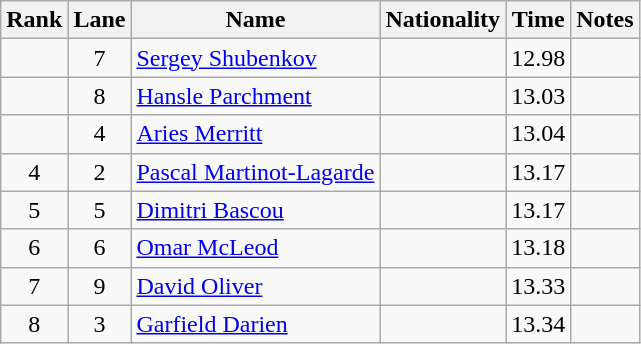<table class="wikitable sortable" style="text-align:center">
<tr>
<th>Rank</th>
<th>Lane</th>
<th>Name</th>
<th>Nationality</th>
<th>Time</th>
<th>Notes</th>
</tr>
<tr>
<td></td>
<td>7</td>
<td align=left><a href='#'>Sergey Shubenkov</a></td>
<td align=left></td>
<td>12.98</td>
<td></td>
</tr>
<tr>
<td></td>
<td>8</td>
<td align=left><a href='#'>Hansle Parchment</a></td>
<td align=left></td>
<td>13.03</td>
<td></td>
</tr>
<tr>
<td></td>
<td>4</td>
<td align=left><a href='#'>Aries Merritt</a></td>
<td align=left></td>
<td>13.04</td>
<td></td>
</tr>
<tr>
<td>4</td>
<td>2</td>
<td align=left><a href='#'>Pascal Martinot-Lagarde</a></td>
<td align=left></td>
<td>13.17</td>
<td></td>
</tr>
<tr>
<td>5</td>
<td>5</td>
<td align=left><a href='#'>Dimitri Bascou</a></td>
<td align=left></td>
<td>13.17</td>
<td></td>
</tr>
<tr>
<td>6</td>
<td>6</td>
<td align=left><a href='#'>Omar McLeod</a></td>
<td align=left></td>
<td>13.18</td>
<td></td>
</tr>
<tr>
<td>7</td>
<td>9</td>
<td align=left><a href='#'>David Oliver</a></td>
<td align=left></td>
<td>13.33</td>
<td></td>
</tr>
<tr>
<td>8</td>
<td>3</td>
<td align=left><a href='#'>Garfield Darien</a></td>
<td align=left></td>
<td>13.34</td>
<td></td>
</tr>
</table>
